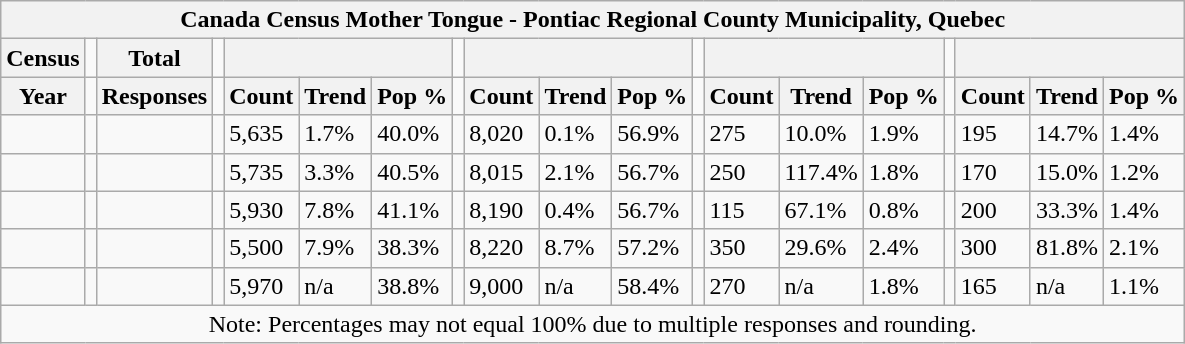<table class="wikitable">
<tr>
<th colspan="19">Canada Census Mother Tongue - Pontiac Regional County Municipality, Quebec</th>
</tr>
<tr>
<th>Census</th>
<td></td>
<th>Total</th>
<td colspan="1"></td>
<th colspan="3"></th>
<td colspan="1"></td>
<th colspan="3"></th>
<td colspan="1"></td>
<th colspan="3"></th>
<td colspan="1"></td>
<th colspan="3"></th>
</tr>
<tr>
<th>Year</th>
<td></td>
<th>Responses</th>
<td></td>
<th>Count</th>
<th>Trend</th>
<th>Pop %</th>
<td></td>
<th>Count</th>
<th>Trend</th>
<th>Pop %</th>
<td></td>
<th>Count</th>
<th>Trend</th>
<th>Pop %</th>
<td></td>
<th>Count</th>
<th>Trend</th>
<th>Pop %</th>
</tr>
<tr>
<td></td>
<td></td>
<td></td>
<td></td>
<td>5,635</td>
<td> 1.7%</td>
<td>40.0%</td>
<td></td>
<td>8,020</td>
<td> 0.1%</td>
<td>56.9%</td>
<td></td>
<td>275</td>
<td> 10.0%</td>
<td>1.9%</td>
<td></td>
<td>195</td>
<td> 14.7%</td>
<td>1.4%</td>
</tr>
<tr>
<td></td>
<td></td>
<td></td>
<td></td>
<td>5,735</td>
<td> 3.3%</td>
<td>40.5%</td>
<td></td>
<td>8,015</td>
<td> 2.1%</td>
<td>56.7%</td>
<td></td>
<td>250</td>
<td> 117.4%</td>
<td>1.8%</td>
<td></td>
<td>170</td>
<td> 15.0%</td>
<td>1.2%</td>
</tr>
<tr>
<td></td>
<td></td>
<td></td>
<td></td>
<td>5,930</td>
<td> 7.8%</td>
<td>41.1%</td>
<td></td>
<td>8,190</td>
<td> 0.4%</td>
<td>56.7%</td>
<td></td>
<td>115</td>
<td> 67.1%</td>
<td>0.8%</td>
<td></td>
<td>200</td>
<td> 33.3%</td>
<td>1.4%</td>
</tr>
<tr>
<td></td>
<td></td>
<td></td>
<td></td>
<td>5,500</td>
<td> 7.9%</td>
<td>38.3%</td>
<td></td>
<td>8,220</td>
<td> 8.7%</td>
<td>57.2%</td>
<td></td>
<td>350</td>
<td> 29.6%</td>
<td>2.4%</td>
<td></td>
<td>300</td>
<td> 81.8%</td>
<td>2.1%</td>
</tr>
<tr>
<td></td>
<td></td>
<td></td>
<td></td>
<td>5,970</td>
<td>n/a</td>
<td>38.8%</td>
<td></td>
<td>9,000</td>
<td>n/a</td>
<td>58.4%</td>
<td></td>
<td>270</td>
<td>n/a</td>
<td>1.8%</td>
<td></td>
<td>165</td>
<td>n/a</td>
<td>1.1%</td>
</tr>
<tr>
<td colspan="19" align=center>Note: Percentages may not equal 100% due to multiple responses and rounding.</td>
</tr>
</table>
